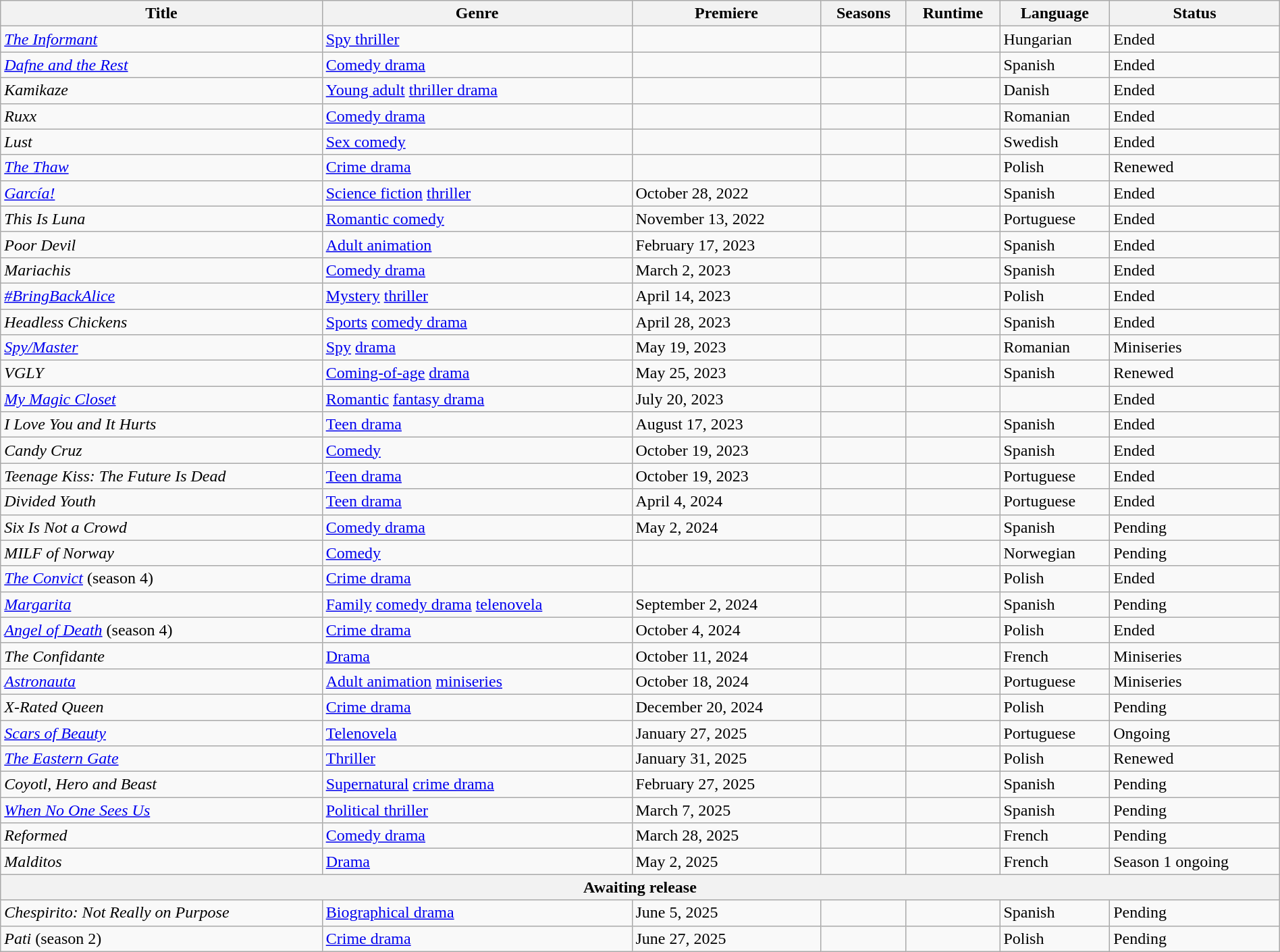<table class="wikitable sortable" style="width:100%">
<tr>
<th>Title</th>
<th>Genre</th>
<th>Premiere</th>
<th>Seasons</th>
<th>Runtime</th>
<th>Language</th>
<th>Status</th>
</tr>
<tr>
<td><em><a href='#'>The Informant</a></em></td>
<td><a href='#'>Spy thriller</a></td>
<td></td>
<td></td>
<td></td>
<td>Hungarian</td>
<td>Ended</td>
</tr>
<tr>
<td><em><a href='#'>Dafne and the Rest</a></em></td>
<td><a href='#'>Comedy drama</a></td>
<td></td>
<td></td>
<td></td>
<td>Spanish</td>
<td>Ended</td>
</tr>
<tr>
<td><em>Kamikaze</em></td>
<td><a href='#'>Young adult</a> <a href='#'>thriller drama</a></td>
<td></td>
<td></td>
<td></td>
<td>Danish</td>
<td>Ended</td>
</tr>
<tr>
<td><em>Ruxx</em></td>
<td><a href='#'>Comedy drama</a></td>
<td></td>
<td></td>
<td></td>
<td>Romanian</td>
<td>Ended</td>
</tr>
<tr>
<td><em>Lust</em></td>
<td><a href='#'>Sex comedy</a></td>
<td></td>
<td></td>
<td></td>
<td>Swedish</td>
<td>Ended</td>
</tr>
<tr>
<td><em><a href='#'>The Thaw</a></em></td>
<td><a href='#'>Crime drama</a></td>
<td></td>
<td></td>
<td></td>
<td>Polish</td>
<td>Renewed</td>
</tr>
<tr>
<td><em><a href='#'>García!</a></em></td>
<td><a href='#'>Science fiction</a> <a href='#'>thriller</a></td>
<td>October 28, 2022</td>
<td></td>
<td></td>
<td>Spanish</td>
<td>Ended</td>
</tr>
<tr>
<td><em>This Is Luna</em></td>
<td><a href='#'>Romantic comedy</a></td>
<td>November 13, 2022</td>
<td></td>
<td></td>
<td>Portuguese</td>
<td>Ended</td>
</tr>
<tr>
<td><em>Poor Devil</em></td>
<td><a href='#'>Adult animation</a></td>
<td>February 17, 2023</td>
<td></td>
<td></td>
<td>Spanish</td>
<td>Ended</td>
</tr>
<tr>
<td><em>Mariachis</em></td>
<td><a href='#'>Comedy drama</a></td>
<td>March 2, 2023</td>
<td></td>
<td></td>
<td>Spanish</td>
<td>Ended</td>
</tr>
<tr>
<td><em><a href='#'>#BringBackAlice</a></em></td>
<td><a href='#'>Mystery</a> <a href='#'>thriller</a></td>
<td>April 14, 2023</td>
<td></td>
<td></td>
<td>Polish</td>
<td>Ended</td>
</tr>
<tr>
<td><em>Headless Chickens</em></td>
<td><a href='#'>Sports</a> <a href='#'>comedy drama</a></td>
<td>April 28, 2023</td>
<td></td>
<td></td>
<td>Spanish</td>
<td>Ended</td>
</tr>
<tr>
<td><em><a href='#'>Spy/Master</a></em></td>
<td><a href='#'>Spy</a> <a href='#'>drama</a></td>
<td>May 19, 2023</td>
<td></td>
<td></td>
<td>Romanian</td>
<td>Miniseries</td>
</tr>
<tr>
<td><em>VGLY</em></td>
<td><a href='#'>Coming-of-age</a> <a href='#'>drama</a></td>
<td>May 25, 2023</td>
<td></td>
<td></td>
<td>Spanish</td>
<td>Renewed</td>
</tr>
<tr>
<td><em><a href='#'>My Magic Closet</a></em></td>
<td><a href='#'>Romantic</a> <a href='#'>fantasy drama</a></td>
<td>July 20, 2023</td>
<td></td>
<td></td>
<td></td>
<td>Ended</td>
</tr>
<tr>
<td><em>I Love You and It Hurts</em></td>
<td><a href='#'>Teen drama</a></td>
<td>August 17, 2023</td>
<td></td>
<td></td>
<td>Spanish</td>
<td>Ended</td>
</tr>
<tr>
<td><em>Candy Cruz</em></td>
<td><a href='#'>Comedy</a></td>
<td>October 19, 2023</td>
<td></td>
<td></td>
<td>Spanish</td>
<td>Ended</td>
</tr>
<tr>
<td><em>Teenage Kiss: The Future Is Dead</em></td>
<td><a href='#'>Teen drama</a></td>
<td>October 19, 2023</td>
<td></td>
<td></td>
<td>Portuguese</td>
<td>Ended</td>
</tr>
<tr>
<td><em>Divided Youth</em></td>
<td><a href='#'>Teen drama</a></td>
<td>April 4, 2024</td>
<td></td>
<td></td>
<td>Portuguese</td>
<td>Ended</td>
</tr>
<tr>
<td><em>Six Is Not a Crowd</em></td>
<td><a href='#'>Comedy drama</a></td>
<td>May 2, 2024</td>
<td></td>
<td></td>
<td>Spanish</td>
<td>Pending</td>
</tr>
<tr>
<td><em>MILF of Norway</em></td>
<td><a href='#'>Comedy</a></td>
<td></td>
<td></td>
<td></td>
<td>Norwegian</td>
<td>Pending</td>
</tr>
<tr>
<td><em><a href='#'>The Convict</a></em> (season 4)</td>
<td><a href='#'>Crime drama</a></td>
<td></td>
<td></td>
<td></td>
<td>Polish</td>
<td>Ended</td>
</tr>
<tr>
<td><em><a href='#'>Margarita</a></em></td>
<td><a href='#'>Family</a> <a href='#'>comedy drama</a> <a href='#'>telenovela</a></td>
<td>September 2, 2024</td>
<td></td>
<td></td>
<td>Spanish</td>
<td>Pending</td>
</tr>
<tr>
<td><em><a href='#'>Angel of Death</a></em> (season 4)</td>
<td><a href='#'>Crime drama</a></td>
<td>October 4, 2024</td>
<td></td>
<td></td>
<td>Polish</td>
<td>Ended</td>
</tr>
<tr>
<td><em>The Confidante</em></td>
<td><a href='#'>Drama</a></td>
<td>October 11, 2024</td>
<td></td>
<td></td>
<td>French</td>
<td>Miniseries</td>
</tr>
<tr>
<td><em><a href='#'>Astronauta</a></em></td>
<td><a href='#'>Adult animation</a> <a href='#'>miniseries</a></td>
<td>October 18, 2024</td>
<td></td>
<td></td>
<td>Portuguese</td>
<td>Miniseries</td>
</tr>
<tr>
<td><em>X-Rated Queen</em></td>
<td><a href='#'>Crime drama</a></td>
<td>December 20, 2024</td>
<td></td>
<td></td>
<td>Polish</td>
<td>Pending</td>
</tr>
<tr>
<td><em><a href='#'>Scars of Beauty</a></em></td>
<td><a href='#'>Telenovela</a></td>
<td>January 27, 2025</td>
<td></td>
<td></td>
<td>Portuguese</td>
<td>Ongoing</td>
</tr>
<tr>
<td><em><a href='#'>The Eastern Gate</a></em></td>
<td><a href='#'>Thriller</a></td>
<td>January 31, 2025</td>
<td></td>
<td></td>
<td>Polish</td>
<td>Renewed</td>
</tr>
<tr>
<td><em>Coyotl, Hero and Beast</em></td>
<td><a href='#'>Supernatural</a> <a href='#'>crime drama</a></td>
<td>February 27, 2025</td>
<td></td>
<td></td>
<td>Spanish</td>
<td>Pending</td>
</tr>
<tr>
<td><em><a href='#'>When No One Sees Us</a></em></td>
<td><a href='#'>Political thriller</a></td>
<td>March 7, 2025</td>
<td></td>
<td></td>
<td>Spanish</td>
<td>Pending</td>
</tr>
<tr>
<td><em>Reformed</em></td>
<td><a href='#'>Comedy drama</a></td>
<td>March 28, 2025</td>
<td></td>
<td></td>
<td>French</td>
<td>Pending</td>
</tr>
<tr>
<td><em>Malditos</em></td>
<td><a href='#'>Drama</a></td>
<td>May 2, 2025</td>
<td></td>
<td></td>
<td>French</td>
<td>Season 1 ongoing</td>
</tr>
<tr>
<th colspan="7">Awaiting release</th>
</tr>
<tr>
<td><em>Chespirito: Not Really on Purpose</em></td>
<td><a href='#'>Biographical drama</a></td>
<td>June 5, 2025</td>
<td></td>
<td></td>
<td>Spanish</td>
<td>Pending</td>
</tr>
<tr>
<td><em>Pati</em> (season 2)</td>
<td><a href='#'>Crime drama</a></td>
<td>June 27, 2025</td>
<td></td>
<td></td>
<td>Polish</td>
<td>Pending</td>
</tr>
</table>
